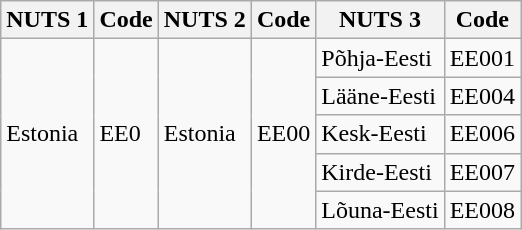<table class="wikitable">
<tr>
<th>NUTS 1</th>
<th>Code</th>
<th>NUTS 2</th>
<th>Code</th>
<th>NUTS 3</th>
<th>Code</th>
</tr>
<tr>
<td rowspan="5">Estonia</td>
<td rowspan="5">EE0</td>
<td rowspan="5">Estonia</td>
<td rowspan="5">EE00</td>
<td>Põhja-Eesti</td>
<td>EE001</td>
</tr>
<tr>
<td>Lääne-Eesti</td>
<td>EE004</td>
</tr>
<tr>
<td>Kesk-Eesti</td>
<td>EE006</td>
</tr>
<tr>
<td>Kirde-Eesti</td>
<td>EE007</td>
</tr>
<tr>
<td>Lõuna-Eesti</td>
<td>EE008</td>
</tr>
</table>
